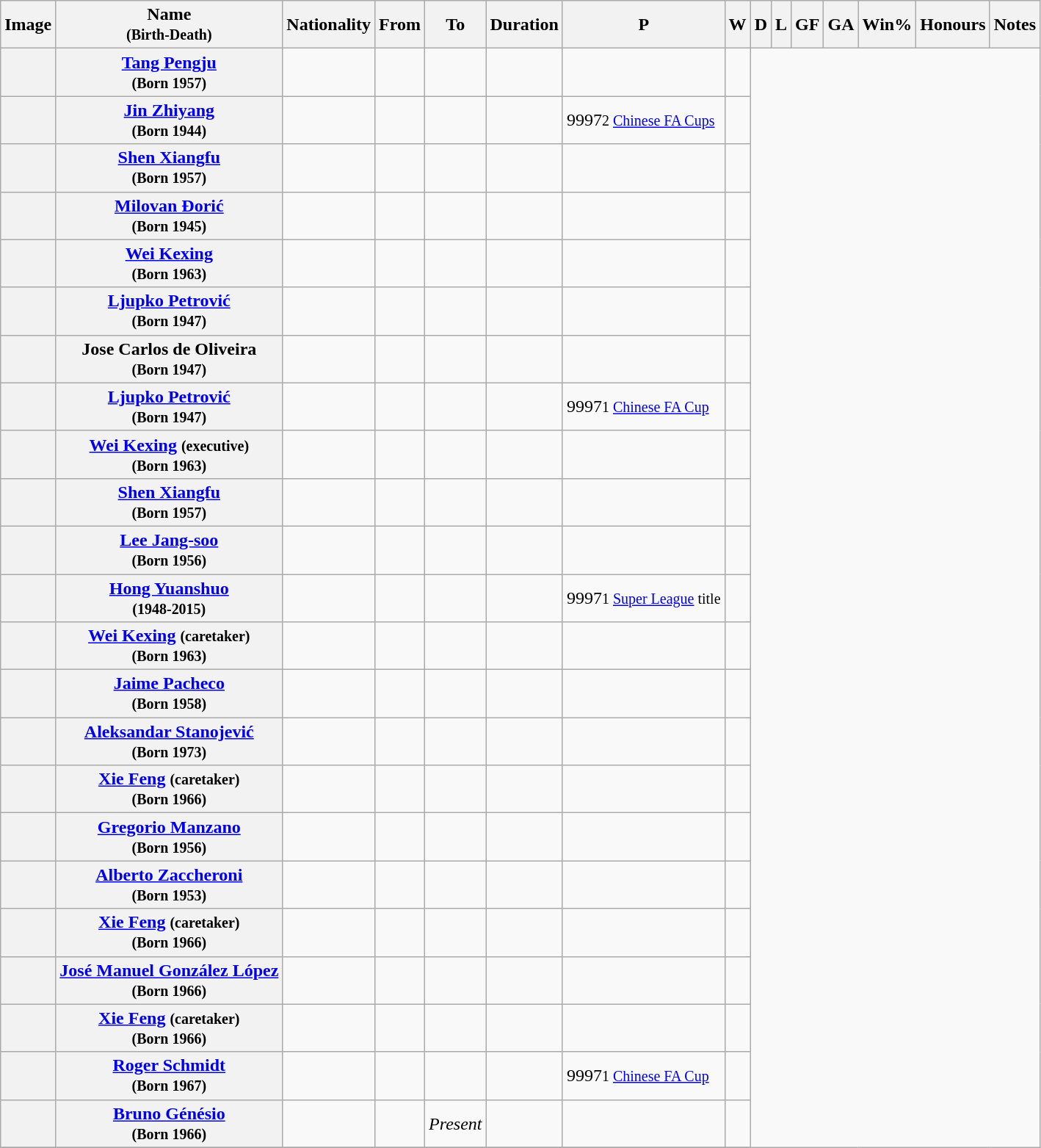<table class="wikitable plainrowheaders sortable">
<tr>
<th scope="col">Image</th>
<th scope="col">Name<br><small>(Birth-Death)</small></th>
<th scope="col">Nationality</th>
<th scope="col">From</th>
<th scope="col">To</th>
<th scope="col">Duration</th>
<th scope="col">P</th>
<th scope="col">W</th>
<th scope="col">D</th>
<th scope="col">L</th>
<th scope="col">GF</th>
<th scope="col">GA</th>
<th scope="col">Win%</th>
<th scope="col">Honours</th>
<th scope="col" class="unsortable">Notes</th>
</tr>
<tr>
<th></th>
<th scope="row"><a href='#'>Tang Pengju</a><br><small>(Born 1957)</small></th>
<td></td>
<td></td>
<td></td>
<td align="center"><br></td>
<td></td>
<td></td>
</tr>
<tr>
<th></th>
<th scope="row"><a href='#'>Jin Zhiyang</a><br><small>(Born 1944)</small></th>
<td></td>
<td></td>
<td></td>
<td align="center"><br></td>
<td><span>9997</span><small>2 <a href='#'>Chinese FA Cups</a></small></td>
<td></td>
</tr>
<tr>
<th></th>
<th scope="row"><a href='#'>Shen Xiangfu</a><br><small>(Born 1957)</small></th>
<td></td>
<td></td>
<td></td>
<td align="center"><br></td>
<td></td>
<td></td>
</tr>
<tr>
<th></th>
<th scope="row"><a href='#'>Milovan Đorić</a><br><small>(Born 1945)</small></th>
<td></td>
<td></td>
<td></td>
<td align="center"><br></td>
<td></td>
<td></td>
</tr>
<tr>
<th></th>
<th scope="row"><a href='#'>Wei Kexing</a><br><small>(Born 1963)</small></th>
<td></td>
<td></td>
<td></td>
<td align="center"><br></td>
<td></td>
<td></td>
</tr>
<tr>
<th></th>
<th scope="row"><a href='#'>Ljupko Petrović</a><br><small>(Born 1947)</small></th>
<td></td>
<td></td>
<td></td>
<td align="center"><br></td>
<td></td>
<td></td>
</tr>
<tr>
<th></th>
<th scope="row">Jose Carlos de Oliveira<br><small>(Born 1947)</small></th>
<td></td>
<td></td>
<td></td>
<td align="center"><br></td>
<td></td>
<td></td>
</tr>
<tr>
<th></th>
<th scope="row"><a href='#'>Ljupko Petrović</a><br><small>(Born 1947)</small></th>
<td></td>
<td></td>
<td></td>
<td align="center"><br></td>
<td><span>9997</span><small>1 <a href='#'>Chinese FA Cup</a></small></td>
<td></td>
</tr>
<tr>
<th></th>
<th scope="row"><a href='#'>Wei Kexing</a> <small>(executive)</small><br><small>(Born 1963)</small><br></th>
<td></td>
<td></td>
<td></td>
<td align="center"><br></td>
<td></td>
<td></td>
</tr>
<tr>
<th></th>
<th scope="row"><a href='#'>Shen Xiangfu</a><br><small>(Born 1957)</small></th>
<td></td>
<td></td>
<td></td>
<td align="center"><br></td>
<td></td>
<td></td>
</tr>
<tr>
<th></th>
<th scope="row"><a href='#'>Lee Jang-soo</a><br><small>(Born 1956)</small></th>
<td></td>
<td></td>
<td></td>
<td align="center"><br></td>
<td></td>
<td></td>
</tr>
<tr>
<th></th>
<th scope="row"><a href='#'>Hong Yuanshuo</a><br><small>(1948-2015)</small></th>
<td></td>
<td></td>
<td></td>
<td align="center"><br></td>
<td><span>9997</span><small>1 <a href='#'>Super League</a> title</small></td>
<td></td>
</tr>
<tr>
<th></th>
<th scope="row"><a href='#'>Wei Kexing</a> <small>(caretaker)</small><br><small>(Born 1963)</small></th>
<td></td>
<td></td>
<td></td>
<td align="center"><br></td>
<td></td>
<td></td>
</tr>
<tr>
<th></th>
<th scope="row"><a href='#'>Jaime Pacheco</a><br><small>(Born 1958)</small></th>
<td></td>
<td></td>
<td></td>
<td align="center"><br></td>
<td></td>
<td></td>
</tr>
<tr>
<th></th>
<th scope="row"><a href='#'>Aleksandar Stanojević</a><br><small>(Born 1973)</small></th>
<td></td>
<td></td>
<td></td>
<td align="center"><br></td>
<td></td>
<td></td>
</tr>
<tr>
<th></th>
<th scope="row"><a href='#'>Xie Feng</a> <small>(caretaker)</small><br><small>(Born 1966)</small></th>
<td></td>
<td></td>
<td></td>
<td align="center"><br></td>
<td></td>
<td></td>
</tr>
<tr>
<th></th>
<th scope="row"><a href='#'>Gregorio Manzano</a><br><small>(Born 1956)</small></th>
<td></td>
<td></td>
<td></td>
<td align="center"><br></td>
<td></td>
<td></td>
</tr>
<tr>
<th></th>
<th scope="row"><a href='#'>Alberto Zaccheroni</a><br><small>(Born 1953)</small></th>
<td></td>
<td></td>
<td></td>
<td align="center"><br></td>
<td></td>
<td></td>
</tr>
<tr>
<th></th>
<th scope="row"><a href='#'>Xie Feng</a> <small>(caretaker)</small><br><small>(Born 1966)</small></th>
<td></td>
<td></td>
<td></td>
<td align="center"><br></td>
<td></td>
<td></td>
</tr>
<tr>
<th></th>
<th scope="row"><a href='#'>José Manuel González López</a><br><small>(Born 1966)</small></th>
<td></td>
<td></td>
<td></td>
<td align="center"><br></td>
<td></td>
<td></td>
</tr>
<tr>
<th></th>
<th scope="row"><a href='#'>Xie Feng</a> <small>(caretaker)</small><br><small>(Born 1966)</small></th>
<td></td>
<td></td>
<td></td>
<td align="center"><br></td>
<td></td>
<td></td>
</tr>
<tr>
<th></th>
<th scope="row"><a href='#'>Roger Schmidt</a><br><small>(Born 1967)</small></th>
<td></td>
<td></td>
<td></td>
<td align="center"><br></td>
<td><span>9997</span><small>1 <a href='#'>Chinese FA Cup</a></small></td>
<td></td>
</tr>
<tr>
<th></th>
<th scope="row"><a href='#'>Bruno Génésio</a><br><small>(Born 1966)</small></th>
<td></td>
<td></td>
<td><em>Present</em></td>
<td align="center"><br></td>
<td></td>
<td></td>
</tr>
<tr>
</tr>
</table>
